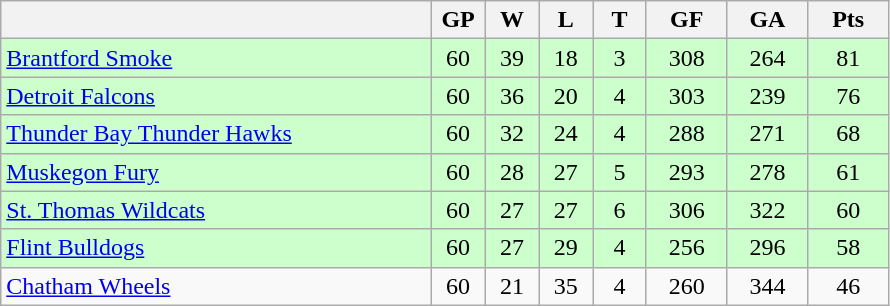<table class="wikitable">
<tr>
<th width="40%" bgcolor="#e0e0e0"></th>
<th width="5%" bgcolor="#e0e0e0">GP</th>
<th width="5%" bgcolor="#e0e0e0">W</th>
<th width="5%" bgcolor="#e0e0e0">L</th>
<th width="5%" bgcolor="#e0e0e0">T</th>
<th width="7.5%" bgcolor="#e0e0e0">GF</th>
<th width="7.5%" bgcolor="#e0e0e0">GA</th>
<th width="7.5%" bgcolor="#e0e0e0">Pts</th>
</tr>
<tr align="center" bgcolor="#CCFFCC">
<td align="left"><a href='#'>Brantford Smoke</a></td>
<td>60</td>
<td>39</td>
<td>18</td>
<td>3</td>
<td>308</td>
<td>264</td>
<td>81</td>
</tr>
<tr align="center" bgcolor="#CCFFCC">
<td align="left"><a href='#'>Detroit Falcons</a></td>
<td>60</td>
<td>36</td>
<td>20</td>
<td>4</td>
<td>303</td>
<td>239</td>
<td>76</td>
</tr>
<tr align="center" bgcolor="#CCFFCC">
<td align="left"><a href='#'>Thunder Bay Thunder Hawks</a></td>
<td>60</td>
<td>32</td>
<td>24</td>
<td>4</td>
<td>288</td>
<td>271</td>
<td>68</td>
</tr>
<tr align="center" bgcolor="#CCFFCC">
<td align="left"><a href='#'>Muskegon Fury</a></td>
<td>60</td>
<td>28</td>
<td>27</td>
<td>5</td>
<td>293</td>
<td>278</td>
<td>61</td>
</tr>
<tr align="center" bgcolor="#CCFFCC">
<td align="left"><a href='#'>St. Thomas Wildcats</a></td>
<td>60</td>
<td>27</td>
<td>27</td>
<td>6</td>
<td>306</td>
<td>322</td>
<td>60</td>
</tr>
<tr align="center" bgcolor="#CCFFCC">
<td align="left"><a href='#'>Flint Bulldogs</a></td>
<td>60</td>
<td>27</td>
<td>29</td>
<td>4</td>
<td>256</td>
<td>296</td>
<td>58</td>
</tr>
<tr align="center">
<td align="left"><a href='#'>Chatham Wheels</a></td>
<td>60</td>
<td>21</td>
<td>35</td>
<td>4</td>
<td>260</td>
<td>344</td>
<td>46</td>
</tr>
</table>
